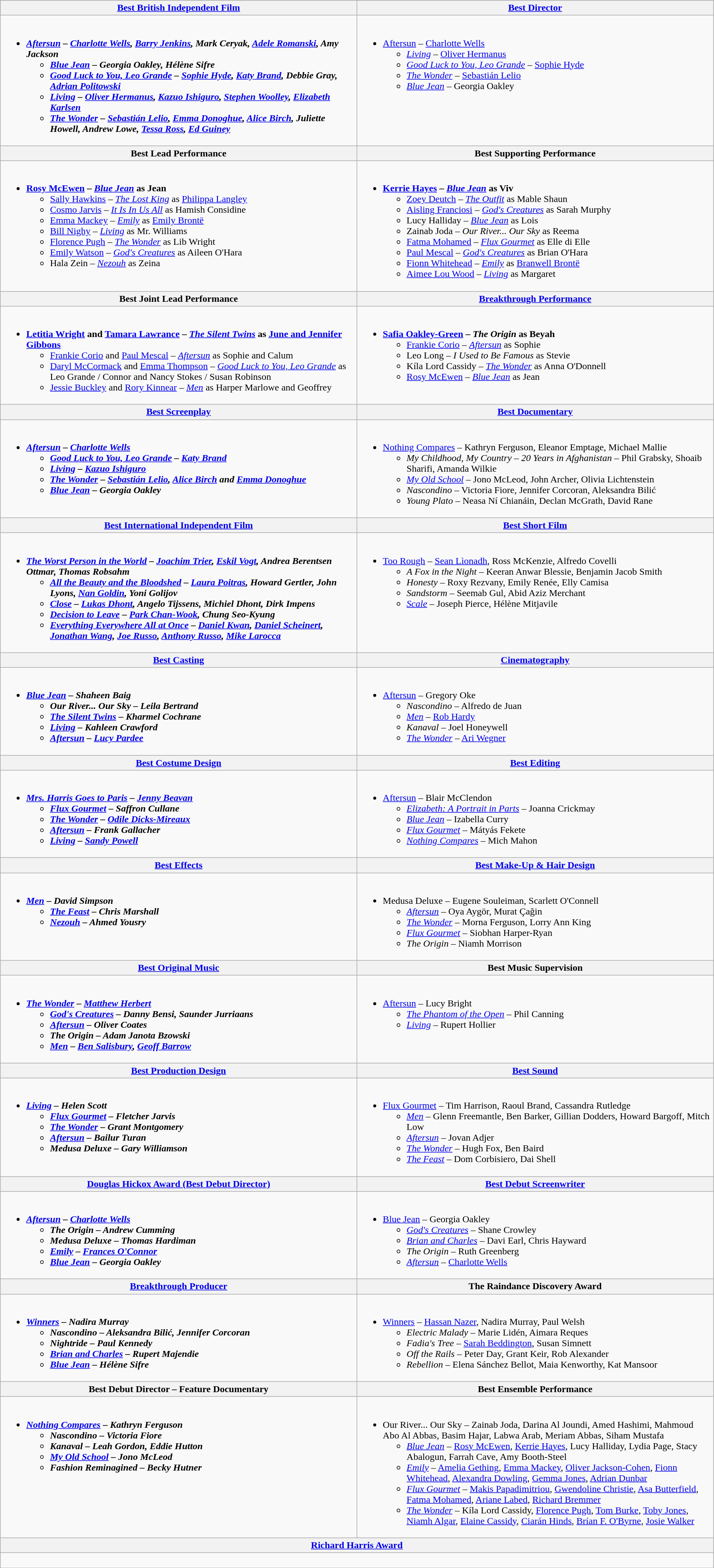<table class="wikitable" style="width:95%">
<tr bgcolor="#bebebe">
<th width="50%"><a href='#'>Best British Independent Film</a></th>
<th width="50%"><a href='#'>Best Director</a></th>
</tr>
<tr>
<td valign="top"><br><ul><li><strong><em><a href='#'>Aftersun</a><em> – <a href='#'>Charlotte Wells</a>, <a href='#'>Barry Jenkins</a>, Mark Ceryak, <a href='#'>Adele Romanski</a>, Amy Jackson<strong><ul><li></em><a href='#'>Blue Jean</a><em> – Georgia Oakley, Hélène Sifre</li><li></em><a href='#'>Good Luck to You, Leo Grande</a><em> – <a href='#'>Sophie Hyde</a>, <a href='#'>Katy Brand</a>, Debbie Gray, <a href='#'>Adrian Politowski</a></li><li></em><a href='#'>Living</a><em> – <a href='#'>Oliver Hermanus</a>, <a href='#'>Kazuo Ishiguro</a>, <a href='#'>Stephen Woolley</a>, <a href='#'>Elizabeth Karlsen</a></li><li></em><a href='#'>The Wonder</a><em> – <a href='#'>Sebastián Lelio</a>, <a href='#'>Emma Donoghue</a>, <a href='#'>Alice Birch</a>, Juliette Howell, Andrew Lowe, <a href='#'>Tessa Ross</a>, <a href='#'>Ed Guiney</a></li></ul></li></ul></td>
<td valign="top"><br><ul><li></em></strong><a href='#'>Aftersun</a></em> – <a href='#'>Charlotte Wells</a></strong><ul><li><em><a href='#'>Living</a></em> – <a href='#'>Oliver Hermanus</a></li><li><em><a href='#'>Good Luck to You, Leo Grande</a></em> – <a href='#'>Sophie Hyde</a></li><li><em><a href='#'>The Wonder</a></em> – <a href='#'>Sebastián Lelio</a></li><li><em><a href='#'>Blue Jean</a></em> – Georgia Oakley</li></ul></li></ul></td>
</tr>
<tr>
<th width="50%">Best Lead Performance</th>
<th width="50%">Best Supporting Performance</th>
</tr>
<tr>
<td valign="top"><br><ul><li><strong><a href='#'>Rosy McEwen</a> – <em><a href='#'>Blue Jean</a></em> as Jean</strong><ul><li><a href='#'>Sally Hawkins</a> – <em><a href='#'>The Lost King</a></em> as <a href='#'>Philippa Langley</a></li><li><a href='#'>Cosmo Jarvis</a> – <em><a href='#'>It Is In Us All</a></em> as Hamish Considine</li><li><a href='#'>Emma Mackey</a> – <em><a href='#'>Emily</a></em> as <a href='#'>Emily Brontë</a></li><li><a href='#'>Bill Nighy</a> – <em><a href='#'>Living</a></em> as Mr. Williams</li><li><a href='#'>Florence Pugh</a> – <em><a href='#'>The Wonder</a></em> as Lib Wright</li><li><a href='#'>Emily Watson</a> – <em><a href='#'>God's Creatures</a></em> as Aileen O'Hara</li><li>Hala Zein – <em><a href='#'>Nezouh</a></em> as Zeina</li></ul></li></ul></td>
<td valign="top"><br><ul><li><strong><a href='#'>Kerrie Hayes</a> – <em><a href='#'>Blue Jean</a></em> as Viv</strong><ul><li><a href='#'>Zoey Deutch</a> – <em><a href='#'>The Outfit</a></em> as Mable Shaun</li><li><a href='#'>Aisling Franciosi</a> – <em><a href='#'>God's Creatures</a></em> as Sarah Murphy</li><li>Lucy Halliday – <em><a href='#'>Blue Jean</a></em> as Lois</li><li>Zainab Joda – <em>Our River... Our Sky</em> as Reema</li><li><a href='#'>Fatma Mohamed</a> – <em><a href='#'>Flux Gourmet</a></em> as Elle di Elle</li><li><a href='#'>Paul Mescal</a> – <em><a href='#'>God's Creatures</a></em> as Brian O'Hara</li><li><a href='#'>Fionn Whitehead</a> – <em><a href='#'>Emily</a></em> as <a href='#'>Branwell Brontë</a></li><li><a href='#'>Aimee Lou Wood</a> – <em><a href='#'>Living</a></em> as Margaret</li></ul></li></ul></td>
</tr>
<tr>
<th width="50%">Best Joint Lead Performance</th>
<th width="50%"><a href='#'>Breakthrough Performance</a></th>
</tr>
<tr>
<td valign="top"><br><ul><li><strong><a href='#'>Letitia Wright</a> and <a href='#'>Tamara Lawrance</a> – <em><a href='#'>The Silent Twins</a></em> as <a href='#'>June and Jennifer Gibbons</a></strong><ul><li><a href='#'>Frankie Corio</a> and <a href='#'>Paul Mescal</a> – <em><a href='#'>Aftersun</a></em> as Sophie and Calum</li><li><a href='#'>Daryl McCormack</a> and <a href='#'>Emma Thompson</a> – <em><a href='#'>Good Luck to You, Leo Grande</a></em> as Leo Grande / Connor and Nancy Stokes / Susan Robinson</li><li><a href='#'>Jessie Buckley</a> and <a href='#'>Rory Kinnear</a> – <em><a href='#'>Men</a></em> as Harper Marlowe and Geoffrey</li></ul></li></ul></td>
<td valign="top"><br><ul><li><strong><a href='#'>Safia Oakley-Green</a> – <em>The Origin</em> as Beyah</strong><ul><li><a href='#'>Frankie Corio</a> – <em><a href='#'>Aftersun</a></em> as Sophie</li><li>Leo Long – <em>I Used to Be Famous</em> as Stevie</li><li>Kíla Lord Cassidy – <em><a href='#'>The Wonder</a></em> as Anna O'Donnell</li><li><a href='#'>Rosy McEwen</a> – <em><a href='#'>Blue Jean</a></em> as Jean</li></ul></li></ul></td>
</tr>
<tr>
<th width="50%"><a href='#'>Best Screenplay</a></th>
<th width="50%"><a href='#'>Best Documentary</a></th>
</tr>
<tr>
<td valign="top"><br><ul><li><strong><em><a href='#'>Aftersun</a><em> – <a href='#'>Charlotte Wells</a><strong><ul><li></em><a href='#'>Good Luck to You, Leo Grande</a><em> – <a href='#'>Katy Brand</a></li><li></em><a href='#'>Living</a><em> – <a href='#'>Kazuo Ishiguro</a></li><li></em><a href='#'>The Wonder</a><em> – <a href='#'>Sebastián Lelio</a>, <a href='#'>Alice Birch</a> and <a href='#'>Emma Donoghue</a></li><li></em><a href='#'>Blue Jean</a><em> – Georgia Oakley</li></ul></li></ul></td>
<td valign="top"><br><ul><li></em></strong><a href='#'>Nothing Compares</a></em> – Kathryn Ferguson, Eleanor Emptage, Michael Mallie</strong><ul><li><em>My Childhood, My Country – 20 Years in Afghanistan</em> – Phil Grabsky, Shoaib Sharifi, Amanda Wilkie</li><li><em><a href='#'>My Old School</a></em> – Jono McLeod, John Archer, Olivia Lichtenstein</li><li><em>Nascondino</em> – Victoria Fiore, Jennifer Corcoran, Aleksandra Bilić</li><li><em>Young Plato</em> – Neasa Ní Chianáin, Declan McGrath, David Rane</li></ul></li></ul></td>
</tr>
<tr>
<th width="50%"><a href='#'>Best International Independent Film</a></th>
<th width="50%"><a href='#'>Best Short Film</a></th>
</tr>
<tr>
<td valign="top"><br><ul><li><strong><em><a href='#'>The Worst Person in the World</a><em> – <a href='#'>Joachim Trier</a>, <a href='#'>Eskil Vogt</a>, Andrea Berentsen Ottmar, Thomas Robsahm<strong><ul><li></em><a href='#'>All the Beauty and the Bloodshed</a><em> – <a href='#'>Laura Poitras</a>, Howard Gertler, John Lyons, <a href='#'>Nan Goldin</a>, Yoni Golijov</li><li></em><a href='#'>Close</a><em> – <a href='#'>Lukas Dhont</a>, Angelo Tijssens, Michiel Dhont, Dirk Impens</li><li></em><a href='#'>Decision to Leave</a><em> – <a href='#'>Park Chan-Wook</a>, Chung Seo-Kyung</li><li></em><a href='#'>Everything Everywhere All at Once</a><em> – <a href='#'>Daniel Kwan</a>, <a href='#'>Daniel Scheinert</a>, <a href='#'>Jonathan Wang</a>, <a href='#'>Joe Russo</a>, <a href='#'>Anthony Russo</a>, <a href='#'>Mike Larocca</a></li></ul></li></ul></td>
<td valign="top"><br><ul><li></em></strong><a href='#'>Too Rough</a></em> – <a href='#'>Sean Lìonadh</a>, Ross McKenzie, Alfredo Covelli</strong><ul><li><em>A Fox in the Night</em> – Keeran Anwar Blessie, Benjamin Jacob Smith</li><li><em>Honesty</em> – Roxy Rezvany, Emily Renée, Elly Camisa</li><li><em>Sandstorm</em> – Seemab Gul, Abid Aziz Merchant</li><li><em><a href='#'>Scale</a></em> – Joseph Pierce, Hélène Mitjavile</li></ul></li></ul></td>
</tr>
<tr>
<th width="50%"><a href='#'>Best Casting</a></th>
<th width="50%"><a href='#'>Cinematography</a></th>
</tr>
<tr>
<td valign="top"><br><ul><li><strong><em><a href='#'>Blue Jean</a><em> – Shaheen Baig<strong><ul><li></em>Our River... Our Sky<em> – Leila Bertrand</li><li></em><a href='#'>The Silent Twins</a><em> – Kharmel Cochrane</li><li></em><a href='#'>Living</a><em> – Kahleen Crawford</li><li></em><a href='#'>Aftersun</a><em> – <a href='#'>Lucy Pardee</a></li></ul></li></ul></td>
<td valign="top"><br><ul><li></em></strong><a href='#'>Aftersun</a></em> – Gregory Oke</strong><ul><li><em>Nascondino</em> – Alfredo de Juan</li><li><em><a href='#'>Men</a></em> – <a href='#'>Rob Hardy</a></li><li><em>Kanaval</em> – Joel Honeywell</li><li><em><a href='#'>The Wonder</a></em> – <a href='#'>Ari Wegner</a></li></ul></li></ul></td>
</tr>
<tr>
<th width="50%"><a href='#'>Best Costume Design</a></th>
<th width="50%"><a href='#'>Best Editing</a></th>
</tr>
<tr>
<td valign="top"><br><ul><li><strong><em><a href='#'>Mrs. Harris Goes to Paris</a><em> – <a href='#'>Jenny Beavan</a><strong><ul><li></em><a href='#'>Flux Gourmet</a><em> – Saffron Cullane</li><li></em><a href='#'>The Wonder</a><em> – <a href='#'>Odile Dicks-Mireaux</a></li><li></em><a href='#'>Aftersun</a><em> – Frank Gallacher</li><li></em><a href='#'>Living</a><em> – <a href='#'>Sandy Powell</a></li></ul></li></ul></td>
<td valign="top"><br><ul><li></em></strong><a href='#'>Aftersun</a></em> – Blair McClendon</strong><ul><li><em><a href='#'>Elizabeth: A Portrait in Parts</a></em> – Joanna Crickmay</li><li><em><a href='#'>Blue Jean</a></em> – Izabella Curry</li><li><em><a href='#'>Flux Gourmet</a></em> – Mátyás Fekete</li><li><em><a href='#'>Nothing Compares</a></em> – Mich Mahon</li></ul></li></ul></td>
</tr>
<tr>
<th width="50%"><a href='#'>Best Effects</a></th>
<th width="50%"><a href='#'>Best Make-Up & Hair Design</a></th>
</tr>
<tr>
<td valign="top"><br><ul><li><strong><em><a href='#'>Men</a><em> – David Simpson<strong><ul><li></em><a href='#'>The Feast</a><em> – Chris Marshall</li><li></em><a href='#'>Nezouh</a><em> – Ahmed Yousry</li></ul></li></ul></td>
<td valign="top"><br><ul><li></em></strong>Medusa Deluxe</em> – Eugene Souleiman, Scarlett O'Connell</strong><ul><li><em><a href='#'>Aftersun</a></em> – Oya Aygör, Murat Çağin</li><li><em><a href='#'>The Wonder</a></em> – Morna Ferguson, Lorry Ann King</li><li><em><a href='#'>Flux Gourmet</a></em> – Siobhan Harper-Ryan</li><li><em>The Origin</em> – Niamh Morrison</li></ul></li></ul></td>
</tr>
<tr>
<th width="50%"><a href='#'>Best Original Music</a></th>
<th width="50%">Best Music Supervision</th>
</tr>
<tr>
<td valign="top"><br><ul><li><strong><em><a href='#'>The Wonder</a><em> – <a href='#'>Matthew Herbert</a><strong><ul><li></em><a href='#'>God's Creatures</a><em> – Danny Bensi, Saunder Jurriaans</li><li></em><a href='#'>Aftersun</a><em> – Oliver Coates</li><li></em>The Origin<em> – Adam Janota Bzowski</li><li></em><a href='#'>Men</a><em> – <a href='#'>Ben Salisbury</a>, <a href='#'>Geoff Barrow</a></li></ul></li></ul></td>
<td valign="top"><br><ul><li></em></strong><a href='#'>Aftersun</a></em> – Lucy Bright</strong><ul><li><em><a href='#'>The Phantom of the Open</a></em> – Phil Canning</li><li><em><a href='#'>Living</a></em> – Rupert Hollier</li></ul></li></ul></td>
</tr>
<tr>
<th width="50%"><a href='#'>Best Production Design</a></th>
<th width="50%"><a href='#'>Best Sound</a></th>
</tr>
<tr>
<td valign="top"><br><ul><li><strong><em><a href='#'>Living</a><em> – Helen Scott<strong><ul><li></em><a href='#'>Flux Gourmet</a><em> – Fletcher Jarvis</li><li></em><a href='#'>The Wonder</a><em> – Grant Montgomery</li><li></em><a href='#'>Aftersun</a><em> – Bailur Turan</li><li></em>Medusa Deluxe<em> – Gary Williamson</li></ul></li></ul></td>
<td valign="top"><br><ul><li></em></strong><a href='#'>Flux Gourmet</a></em> – Tim Harrison, Raoul Brand, Cassandra Rutledge</strong><ul><li><em><a href='#'>Men</a></em> – Glenn Freemantle, Ben Barker, Gillian Dodders, Howard Bargoff, Mitch Low</li><li><em><a href='#'>Aftersun</a></em> – Jovan Adjer</li><li><em><a href='#'>The Wonder</a></em> – Hugh Fox, Ben Baird</li><li><em><a href='#'>The Feast</a></em> – Dom Corbisiero, Dai Shell</li></ul></li></ul></td>
</tr>
<tr>
<th width="50%"><a href='#'>Douglas Hickox Award (Best Debut Director)</a></th>
<th width="50%"><a href='#'>Best Debut Screenwriter</a></th>
</tr>
<tr>
<td valign="top"><br><ul><li><strong><em><a href='#'>Aftersun</a><em> – <a href='#'>Charlotte Wells</a><strong><ul><li></em>The Origin<em> – Andrew Cumming</li><li></em>Medusa Deluxe<em> – Thomas Hardiman</li><li></em><a href='#'>Emily</a><em> – <a href='#'>Frances O'Connor</a></li><li></em><a href='#'>Blue Jean</a><em> – Georgia Oakley</li></ul></li></ul></td>
<td valign="top"><br><ul><li></em></strong><a href='#'>Blue Jean</a></em> – Georgia Oakley</strong><ul><li><em><a href='#'>God's Creatures</a></em> – Shane Crowley</li><li><em><a href='#'>Brian and Charles</a></em> – Davi Earl, Chris Hayward</li><li><em>The Origin</em> – Ruth Greenberg</li><li><em><a href='#'>Aftersun</a></em> – <a href='#'>Charlotte Wells</a></li></ul></li></ul></td>
</tr>
<tr>
<th width="50%"><a href='#'>Breakthrough Producer</a></th>
<th width="50%">The Raindance Discovery Award</th>
</tr>
<tr>
<td valign="top"><br><ul><li><strong><em><a href='#'>Winners</a><em> – Nadira Murray<strong><ul><li></em>Nascondino<em> – Aleksandra Bilić, Jennifer Corcoran</li><li></em>Nightride<em> – Paul Kennedy</li><li></em><a href='#'>Brian and Charles</a><em> – Rupert Majendie</li><li></em><a href='#'>Blue Jean</a><em> – Hélène Sifre</li></ul></li></ul></td>
<td valign="top"><br><ul><li></em></strong><a href='#'>Winners</a></em> – <a href='#'>Hassan Nazer</a>, Nadira Murray, Paul Welsh</strong><ul><li><em>Electric Malady</em> – Marie Lidén, Aimara Reques</li><li><em>Fadia's Tree</em> – <a href='#'>Sarah Beddington</a>, Susan Simnett</li><li><em>Off the Rails</em> – Peter Day, Grant Keir, Rob Alexander</li><li><em>Rebellion</em> – Elena Sánchez Bellot, Maia Kenworthy, Kat Mansoor</li></ul></li></ul></td>
</tr>
<tr>
<th width="50%">Best Debut Director – Feature Documentary</th>
<th width="50%">Best Ensemble Performance</th>
</tr>
<tr>
<td valign="top"><br><ul><li><strong><em><a href='#'>Nothing Compares</a><em> – Kathryn Ferguson<strong><ul><li></em>Nascondino<em> – Victoria Fiore</li><li></em>Kanaval<em> – Leah Gordon, Eddie Hutton</li><li></em><a href='#'>My Old School</a><em> – Jono McLeod</li><li></em>Fashion Reminagined<em> – Becky Hutner</li></ul></li></ul></td>
<td valign="top"><br><ul><li></em></strong>Our River... Our Sky</em> – Zainab Joda, Darina Al Joundi, Amed Hashimi, Mahmoud Abo Al Abbas, Basim Hajar, Labwa Arab, Meriam Abbas, Siham Mustafa</strong><ul><li><em><a href='#'>Blue Jean</a></em> – <a href='#'>Rosy McEwen</a>, <a href='#'>Kerrie Hayes</a>, Lucy Halliday, Lydia Page, Stacy Abalogun, Farrah Cave, Amy Booth-Steel</li><li><em><a href='#'>Emily</a></em> – <a href='#'>Amelia Gething</a>, <a href='#'>Emma Mackey</a>, <a href='#'>Oliver Jackson-Cohen</a>, <a href='#'>Fionn Whitehead</a>, <a href='#'>Alexandra Dowling</a>, <a href='#'>Gemma Jones</a>, <a href='#'>Adrian Dunbar</a></li><li><em><a href='#'>Flux Gourmet</a></em> – <a href='#'>Makis Papadimitriou</a>, <a href='#'>Gwendoline Christie</a>, <a href='#'>Asa Butterfield</a>, <a href='#'>Fatma Mohamed</a>, <a href='#'>Ariane Labed</a>, <a href='#'>Richard Bremmer</a></li><li><em><a href='#'>The Wonder</a></em> – Kíla Lord Cassidy, <a href='#'>Florence Pugh</a>, <a href='#'>Tom Burke</a>, <a href='#'>Toby Jones</a>, <a href='#'>Niamh Algar</a>, <a href='#'>Elaine Cassidy</a>, <a href='#'>Ciarán Hinds</a>, <a href='#'>Brían F. O'Byrne</a>, <a href='#'>Josie Walker</a></li></ul></li></ul></td>
</tr>
<tr>
<th colspan="2" width="50%"><a href='#'>Richard Harris Award</a></th>
</tr>
<tr>
<td colspan="2" valign="top"><br></td>
</tr>
<tr>
</tr>
</table>
